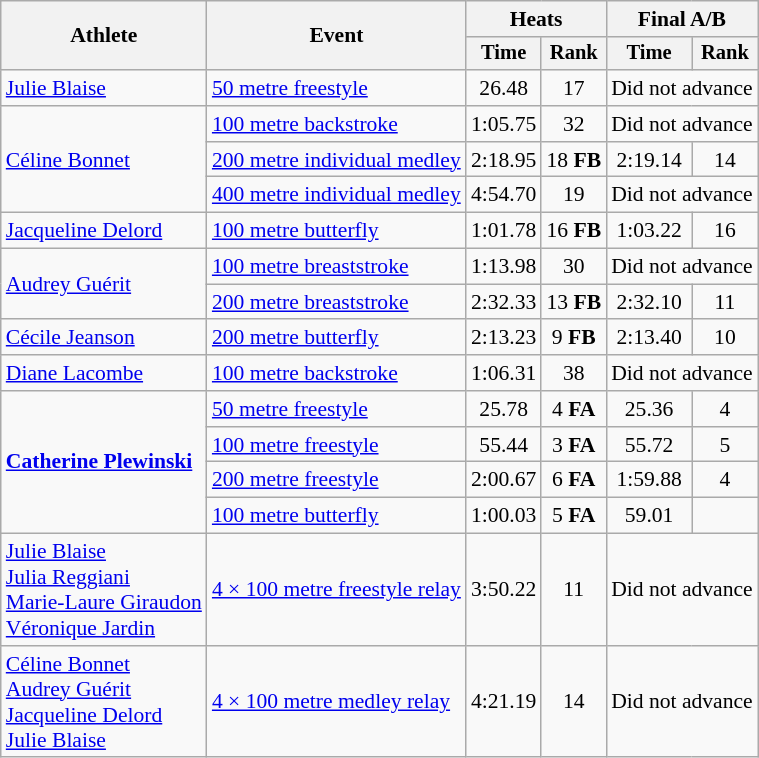<table class="wikitable" style="font-size:90%">
<tr>
<th rowspan="2">Athlete</th>
<th rowspan="2">Event</th>
<th colspan=2>Heats</th>
<th colspan=2>Final A/B</th>
</tr>
<tr style="font-size:95%">
<th>Time</th>
<th>Rank</th>
<th>Time</th>
<th>Rank</th>
</tr>
<tr align=center>
<td align=left><a href='#'>Julie Blaise</a></td>
<td align=left><a href='#'>50 metre freestyle</a></td>
<td>26.48</td>
<td>17</td>
<td colspan=2>Did not advance</td>
</tr>
<tr align=center>
<td align=left rowspan=3><a href='#'>Céline Bonnet</a></td>
<td align=left><a href='#'>100 metre backstroke</a></td>
<td>1:05.75</td>
<td>32</td>
<td colspan=2>Did not advance</td>
</tr>
<tr align=center>
<td align=left><a href='#'>200 metre individual medley</a></td>
<td>2:18.95</td>
<td>18 <strong>FB</strong></td>
<td>2:19.14</td>
<td>14</td>
</tr>
<tr align=center>
<td align=left><a href='#'>400 metre individual medley</a></td>
<td>4:54.70</td>
<td>19</td>
<td colspan=2>Did not advance</td>
</tr>
<tr align=center>
<td align=left><a href='#'>Jacqueline Delord</a></td>
<td align=left><a href='#'>100 metre butterfly</a></td>
<td>1:01.78</td>
<td>16 <strong>FB</strong></td>
<td>1:03.22</td>
<td>16</td>
</tr>
<tr align=center>
<td align=left rowspan=2><a href='#'>Audrey Guérit</a></td>
<td align=left><a href='#'>100 metre breaststroke</a></td>
<td>1:13.98</td>
<td>30</td>
<td colspan=2>Did not advance</td>
</tr>
<tr align=center>
<td align=left><a href='#'>200 metre breaststroke</a></td>
<td>2:32.33</td>
<td>13 <strong>FB</strong></td>
<td>2:32.10</td>
<td>11</td>
</tr>
<tr align=center>
<td align=left><a href='#'>Cécile Jeanson</a></td>
<td align=left><a href='#'>200 metre butterfly</a></td>
<td>2:13.23</td>
<td>9 <strong>FB</strong></td>
<td>2:13.40</td>
<td>10</td>
</tr>
<tr align=center>
<td align=left><a href='#'>Diane Lacombe</a></td>
<td align=left><a href='#'>100 metre backstroke</a></td>
<td>1:06.31</td>
<td>38</td>
<td colspan=2>Did not advance</td>
</tr>
<tr align=center>
<td align=left rowspan=4><strong><a href='#'>Catherine Plewinski</a></strong></td>
<td align=left><a href='#'>50 metre freestyle</a></td>
<td>25.78</td>
<td>4 <strong>FA</strong></td>
<td>25.36</td>
<td>4</td>
</tr>
<tr align=center>
<td align=left><a href='#'>100 metre freestyle</a></td>
<td>55.44</td>
<td>3 <strong>FA</strong></td>
<td>55.72</td>
<td>5</td>
</tr>
<tr align=center>
<td align=left><a href='#'>200 metre freestyle</a></td>
<td>2:00.67</td>
<td>6 <strong>FA</strong></td>
<td>1:59.88</td>
<td>4</td>
</tr>
<tr align=center>
<td align=left><a href='#'>100 metre butterfly</a></td>
<td>1:00.03</td>
<td>5 <strong>FA</strong></td>
<td>59.01</td>
<td></td>
</tr>
<tr align=center>
<td align=left><a href='#'>Julie Blaise</a><br><a href='#'>Julia Reggiani</a><br><a href='#'>Marie-Laure Giraudon</a><br><a href='#'>Véronique Jardin</a></td>
<td align=left><a href='#'>4 × 100 metre freestyle relay</a></td>
<td>3:50.22</td>
<td>11</td>
<td colspan=2>Did not advance</td>
</tr>
<tr align=center>
<td align=left><a href='#'>Céline Bonnet</a><br><a href='#'>Audrey Guérit</a><br><a href='#'>Jacqueline Delord</a><br><a href='#'>Julie Blaise</a></td>
<td align=left><a href='#'>4 × 100 metre medley relay</a></td>
<td>4:21.19</td>
<td>14</td>
<td colspan=2>Did not advance</td>
</tr>
</table>
